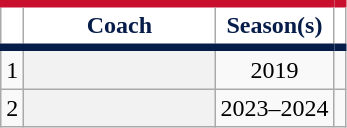<table class="wikitable sortable plainrowheaders" style="text-align:center">
<tr>
<th scope="col" style="background-color:#ffffff; border-top:#c8102e 5px solid; border-bottom:#071d49 5px solid; color:#071d49"></th>
<th width="120px" scope="col" style="background-color:#ffffff; border-top:#c8102e 5px solid; border-bottom:#071d49 5px solid; color:#071d49">Coach</th>
<th scope="col" style="background-color:#ffffff; border-top:#c8102e 5px solid; border-bottom:#071d49 5px solid; color:#071d49">Season(s)</th>
<th class="unsortable" scope="col" style="background-color:#ffffff; border-top:#c8102e 5px solid; border-bottom:#071d49 5px solid; color:#071d49"></th>
</tr>
<tr>
<td>1</td>
<th scope="row" style="text-align:center"></th>
<td>2019</td>
<td></td>
</tr>
<tr>
<td>2</td>
<th scope="row" style="text-align:center"></th>
<td>2023–2024</td>
<td></td>
</tr>
</table>
